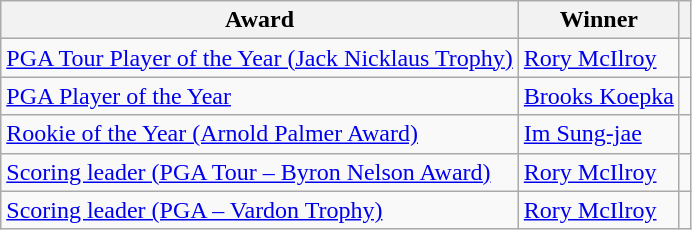<table class="wikitable">
<tr>
<th>Award</th>
<th>Winner</th>
<th></th>
</tr>
<tr>
<td><a href='#'>PGA Tour Player of the Year (Jack Nicklaus Trophy)</a></td>
<td> <a href='#'>Rory McIlroy</a></td>
<td></td>
</tr>
<tr>
<td><a href='#'>PGA Player of the Year</a></td>
<td> <a href='#'>Brooks Koepka</a></td>
<td></td>
</tr>
<tr>
<td><a href='#'>Rookie of the Year (Arnold Palmer Award)</a></td>
<td> <a href='#'>Im Sung-jae</a></td>
<td></td>
</tr>
<tr>
<td><a href='#'>Scoring leader (PGA Tour – Byron Nelson Award)</a></td>
<td> <a href='#'>Rory McIlroy</a></td>
<td></td>
</tr>
<tr>
<td><a href='#'>Scoring leader (PGA – Vardon Trophy)</a></td>
<td> <a href='#'>Rory McIlroy</a></td>
<td></td>
</tr>
</table>
